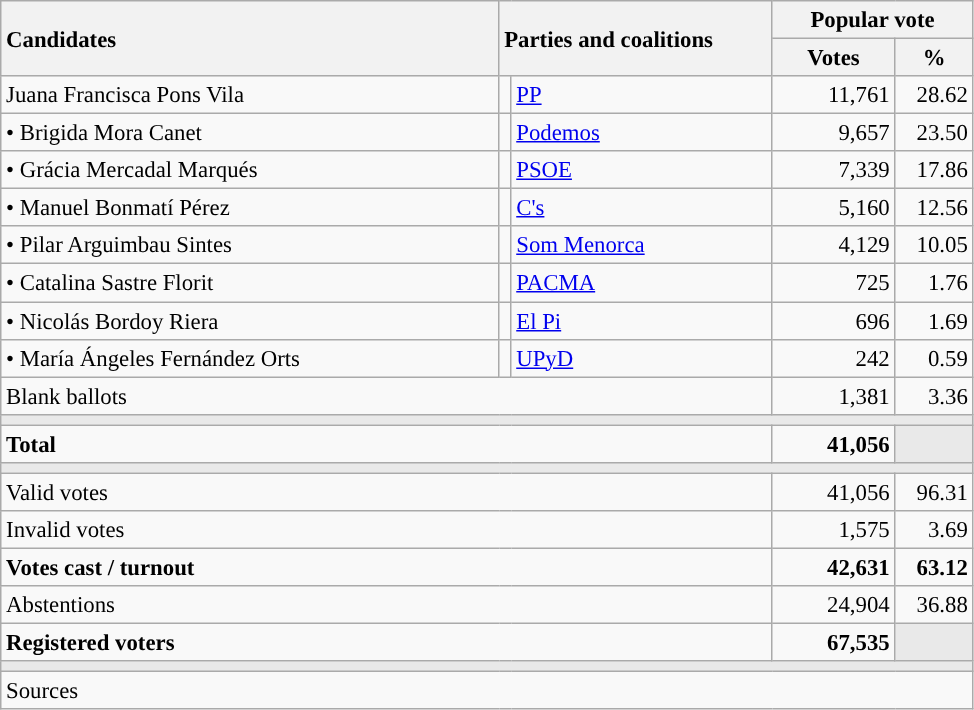<table class="wikitable" style="text-align:right; font-size:95%;">
<tr>
<th style="text-align:left;" rowspan="2" width="325">Candidates</th>
<th style="text-align:left;" rowspan="2" colspan="2" width="175">Parties and coalitions</th>
<th colspan="2">Popular vote</th>
</tr>
<tr>
<th width="75">Votes</th>
<th width="45">%</th>
</tr>
<tr>
<td align="left"> Juana Francisca Pons Vila</td>
<td width="1" style="color:inherit;background:"></td>
<td align="left"><a href='#'>PP</a></td>
<td>11,761</td>
<td>28.62</td>
</tr>
<tr>
<td align="left">• Brigida Mora Canet</td>
<td style="color:inherit;background:"></td>
<td align="left"><a href='#'>Podemos</a></td>
<td>9,657</td>
<td>23.50</td>
</tr>
<tr>
<td align="left">• Grácia Mercadal Marqués</td>
<td style="color:inherit;background:"></td>
<td align="left"><a href='#'>PSOE</a></td>
<td>7,339</td>
<td>17.86</td>
</tr>
<tr>
<td align="left">• Manuel Bonmatí Pérez</td>
<td style="color:inherit;background:"></td>
<td align="left"><a href='#'>C's</a></td>
<td>5,160</td>
<td>12.56</td>
</tr>
<tr>
<td align="left">• Pilar Arguimbau Sintes</td>
<td style="color:inherit;background:"></td>
<td align="left"><a href='#'>Som Menorca</a></td>
<td>4,129</td>
<td>10.05</td>
</tr>
<tr>
<td align="left">• Catalina Sastre Florit</td>
<td style="color:inherit;background:"></td>
<td align="left"><a href='#'>PACMA</a></td>
<td>725</td>
<td>1.76</td>
</tr>
<tr>
<td align="left">• Nicolás Bordoy Riera</td>
<td style="color:inherit;background:"></td>
<td align="left"><a href='#'>El Pi</a></td>
<td>696</td>
<td>1.69</td>
</tr>
<tr>
<td align="left">• María Ángeles Fernández Orts</td>
<td style="color:inherit;background:"></td>
<td align="left"><a href='#'>UPyD</a></td>
<td>242</td>
<td>0.59</td>
</tr>
<tr>
<td align="left" colspan="3">Blank ballots</td>
<td>1,381</td>
<td>3.36</td>
</tr>
<tr>
<td colspan="5" bgcolor="#E9E9E9"></td>
</tr>
<tr style="font-weight:bold;">
<td align="left" colspan="3">Total</td>
<td>41,056</td>
<td bgcolor="#E9E9E9"></td>
</tr>
<tr>
<td colspan="5" bgcolor="#E9E9E9"></td>
</tr>
<tr>
<td align="left" colspan="3">Valid votes</td>
<td>41,056</td>
<td>96.31</td>
</tr>
<tr>
<td align="left" colspan="3">Invalid votes</td>
<td>1,575</td>
<td>3.69</td>
</tr>
<tr style="font-weight:bold;">
<td align="left" colspan="3">Votes cast / turnout</td>
<td>42,631</td>
<td>63.12</td>
</tr>
<tr>
<td align="left" colspan="3">Abstentions</td>
<td>24,904</td>
<td>36.88</td>
</tr>
<tr style="font-weight:bold;">
<td align="left" colspan="3">Registered voters</td>
<td>67,535</td>
<td bgcolor="#E9E9E9"></td>
</tr>
<tr>
<td colspan="5" bgcolor="#E9E9E9"></td>
</tr>
<tr>
<td align="left" colspan="5">Sources</td>
</tr>
</table>
